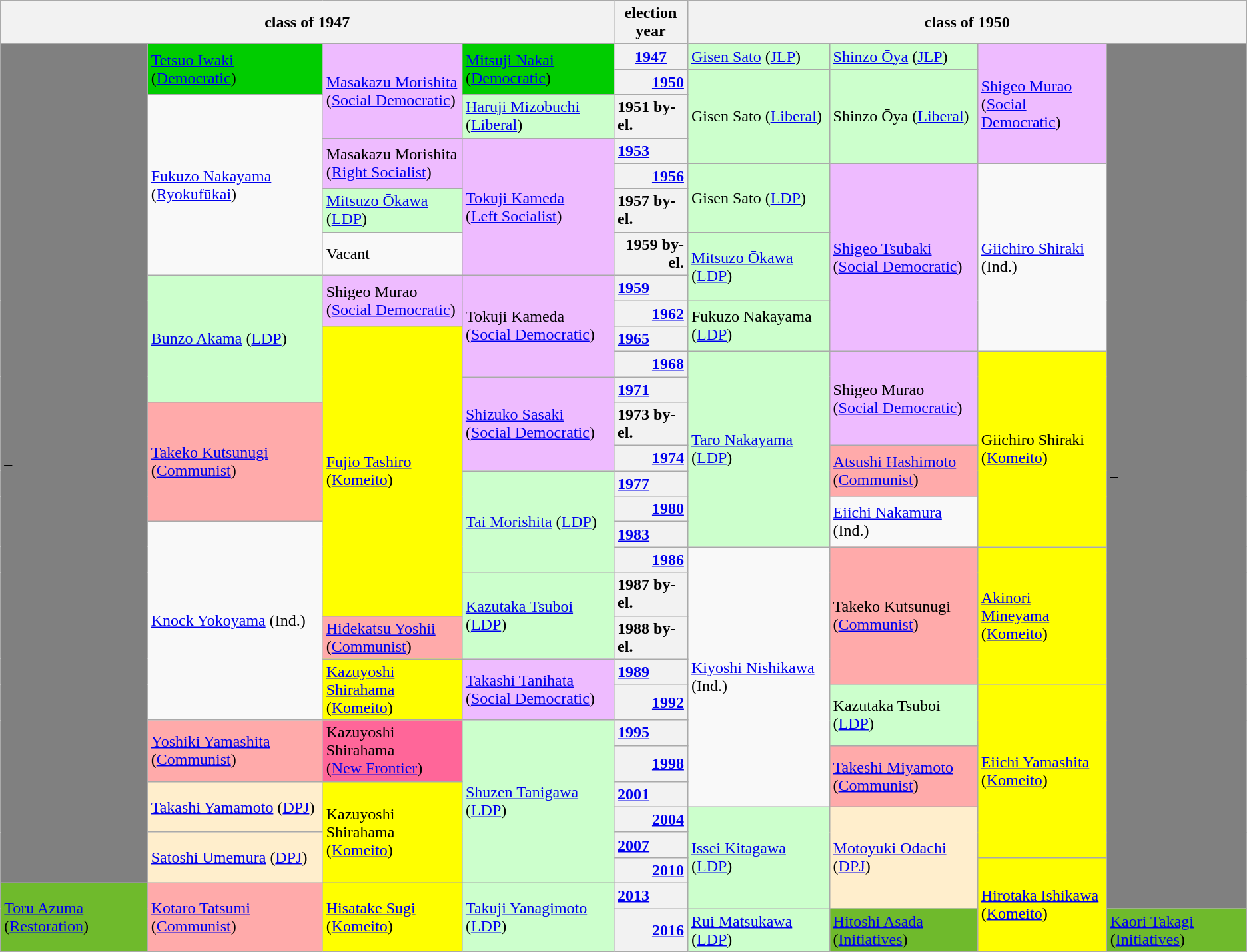<table class="wikitable" border="1">
<tr>
<th colspan="4">class of 1947</th>
<th>election<br>year</th>
<th colspan="4">class of 1950</th>
</tr>
<tr>
<td rowspan="28" bgcolor=grey>–</td>
<td rowspan="2" bgcolor="#00CC00"><a href='#'>Tetsuo Iwaki</a><br>(<a href='#'>Democratic</a>)</td>
<td rowspan="3" bgcolor="#EEBBFF"><a href='#'>Masakazu Morishita</a><br>(<a href='#'>Social Democratic</a>)</td>
<td rowspan="2" bgcolor="#00CC00"><a href='#'>Mitsuji Nakai</a><br>(<a href='#'>Democratic</a>)</td>
<th><a href='#'>1947</a></th>
<td bgcolor="#CCFFCC"><a href='#'>Gisen Sato</a> (<a href='#'>JLP</a>)</td>
<td bgcolor="#CCFFCC"><a href='#'>Shinzo Ōya</a> (<a href='#'>JLP</a>)</td>
<td rowspan="4" bgcolor="#EEBBFF"><a href='#'>Shigeo Murao</a><br>(<a href='#'>Social Democratic</a>)</td>
<td rowspan="29" bgcolor=grey>–</td>
</tr>
<tr>
<th style="text-align: right"><a href='#'>1950</a></th>
<td rowspan="3" bgcolor="#CCFFCC">Gisen Sato (<a href='#'>Liberal</a>)</td>
<td rowspan="3" bgcolor="#CCFFCC">Shinzo Ōya (<a href='#'>Liberal</a>)</td>
</tr>
<tr>
<td rowspan="5"><a href='#'>Fukuzo Nakayama</a> (<a href='#'>Ryokufūkai</a>)</td>
<td bgcolor="#CCFFCC"><a href='#'>Haruji Mizobuchi</a> (<a href='#'>Liberal</a>)</td>
<th style="text-align: left">1951 by-el.</th>
</tr>
<tr>
<td rowspan="2" bgcolor="#EEBBFF">Masakazu Morishita<br>(<a href='#'>Right Socialist</a>)</td>
<td rowspan="4" bgcolor="#EEBBFF"><a href='#'>Tokuji Kameda</a><br>(<a href='#'>Left Socialist</a>)</td>
<th style="text-align: left"><a href='#'>1953</a></th>
</tr>
<tr>
<th style="text-align: right"><a href='#'>1956</a></th>
<td rowspan="2" bgcolor="#CCFFCC">Gisen Sato (<a href='#'>LDP</a>)</td>
<td rowspan="6" bgcolor="#EEBBFF"><a href='#'>Shigeo Tsubaki</a><br>(<a href='#'>Social Democratic</a>)</td>
<td rowspan="6"><a href='#'>Giichiro Shiraki</a> (Ind.)</td>
</tr>
<tr>
<td bgcolor="#CCFFCC"><a href='#'>Mitsuzo Ōkawa</a> (<a href='#'>LDP</a>)</td>
<th style="text-align: left">1957 by-el.</th>
</tr>
<tr>
<td>Vacant</td>
<th style="text-align: right">1959 by-el.</th>
<td rowspan="2" bgcolor="#CCFFCC"><a href='#'>Mitsuzo Ōkawa</a> (<a href='#'>LDP</a>)</td>
</tr>
<tr>
<td rowspan="5" bgcolor="#CCFFCC"><a href='#'>Bunzo Akama</a> (<a href='#'>LDP</a>)</td>
<td rowspan="2" bgcolor="#EEBBFF">Shigeo Murao<br>(<a href='#'>Social Democratic</a>)</td>
<td rowspan="4" bgcolor="#EEBBFF">Tokuji Kameda<br>(<a href='#'>Social Democratic</a>)</td>
<th style="text-align: left"><a href='#'>1959</a></th>
</tr>
<tr>
<th style="text-align: right"><a href='#'>1962</a></th>
<td rowspan="2" bgcolor="#CCFFCC">Fukuzo Nakayama (<a href='#'>LDP</a>)</td>
</tr>
<tr>
<td rowspan="10" bgcolor="#FFFF00"><a href='#'>Fujio Tashiro</a> (<a href='#'>Komeito</a>)</td>
<th style="text-align: left"><a href='#'>1965</a></th>
</tr>
<tr>
<th style="text-align: right"><a href='#'>1968</a></th>
<td rowspan="7" bgcolor="#CCFFCC"><a href='#'>Taro Nakayama</a><br> (<a href='#'>LDP</a>)</td>
<td rowspan="3" bgcolor="#EEBBFF">Shigeo Murao<br>(<a href='#'>Social Democratic</a>)</td>
<td rowspan="7" bgcolor="#FFFF00">Giichiro Shiraki<br> (<a href='#'>Komeito</a>)</td>
</tr>
<tr>
<td rowspan="3" bgcolor="#EEBBFF"><a href='#'>Shizuko Sasaki</a><br>(<a href='#'>Social Democratic</a>)</td>
<th style="text-align: left"><a href='#'>1971</a></th>
</tr>
<tr>
<td rowspan="4" bgcolor="#FFAAAA"><a href='#'>Takeko Kutsunugi</a><br>(<a href='#'>Communist</a>)</td>
<th style="text-align: left">1973 by-el.</th>
</tr>
<tr>
<th style="text-align: right"><a href='#'>1974</a></th>
<td rowspan="2" bgcolor="#FFAAAA"><a href='#'>Atsushi Hashimoto</a><br>(<a href='#'>Communist</a>)</td>
</tr>
<tr>
<td rowspan="4" bgcolor="#CCFFCC"><a href='#'>Tai Morishita</a> (<a href='#'>LDP</a>)</td>
<th style="text-align: left"><a href='#'>1977</a></th>
</tr>
<tr>
<th style="text-align: right"><a href='#'>1980</a></th>
<td rowspan="2"><a href='#'>Eiichi Nakamura</a> (Ind.)</td>
</tr>
<tr>
<td rowspan="6"><a href='#'>Knock Yokoyama</a> (Ind.)</td>
<th style="text-align: left"><a href='#'>1983</a></th>
</tr>
<tr>
<th style="text-align: right"><a href='#'>1986</a></th>
<td rowspan="8"><a href='#'>Kiyoshi Nishikawa</a> (Ind.)</td>
<td rowspan="4" bgcolor="#FFAAAA">Takeko Kutsunugi<br>(<a href='#'>Communist</a>)</td>
<td rowspan="4" bgcolor="#FFFF00"><a href='#'>Akinori Mineyama</a><br> (<a href='#'>Komeito</a>)</td>
</tr>
<tr>
<td rowspan="2" bgcolor="#CCFFCC"><a href='#'>Kazutaka Tsuboi</a> (<a href='#'>LDP</a>)</td>
<th style="text-align: left">1987 by-el.</th>
</tr>
<tr>
<td bgcolor="#FFAAAA"><a href='#'>Hidekatsu Yoshii</a><br>(<a href='#'>Communist</a>)</td>
<th style="text-align: left">1988 by-el.</th>
</tr>
<tr>
<td rowspan="2" bgcolor="#FFFF00"><a href='#'>Kazuyoshi Shirahama</a><br> (<a href='#'>Komeito</a>)</td>
<td rowspan="2" bgcolor="#EEBBFF"><a href='#'>Takashi Tanihata</a><br>(<a href='#'>Social Democratic</a>)</td>
<th style="text-align: left"><a href='#'>1989</a></th>
</tr>
<tr>
<th style="text-align: right"><a href='#'>1992</a></th>
<td rowspan="2" bgcolor="#CCFFCC">Kazutaka Tsuboi (<a href='#'>LDP</a>)</td>
<td rowspan="6" bgcolor="#FFFF00"><a href='#'>Eiichi Yamashita</a><br> (<a href='#'>Komeito</a>)</td>
</tr>
<tr>
<td rowspan="2" bgcolor="#FFAAAA"><a href='#'>Yoshiki Yamashita</a><br>(<a href='#'>Communist</a>)</td>
<td rowspan="2" bgcolor="#FF6699">Kazuyoshi Shirahama<br>(<a href='#'>New Frontier</a>)</td>
<td rowspan="6" bgcolor="#CCFFCC"><a href='#'>Shuzen Tanigawa</a> (<a href='#'>LDP</a>)</td>
<th style="text-align: left"><a href='#'>1995</a></th>
</tr>
<tr>
<th style="text-align: right"><a href='#'>1998</a></th>
<td rowspan="2" bgcolor="#FFAAAA"><a href='#'>Takeshi Miyamoto</a><br>(<a href='#'>Communist</a>)</td>
</tr>
<tr>
<td rowspan="2" bgcolor="#FFEECC"><a href='#'>Takashi Yamamoto</a> (<a href='#'>DPJ</a>)</td>
<td rowspan="4" bgcolor="#FFFF00">Kazuyoshi Shirahama<br> (<a href='#'>Komeito</a>)</td>
<th style="text-align: left"><a href='#'>2001</a></th>
</tr>
<tr>
<th style="text-align: right"><a href='#'>2004</a></th>
<td rowspan="4" bgcolor="#CCFFCC"><a href='#'>Issei Kitagawa</a> (<a href='#'>LDP</a>)</td>
<td rowspan="4" bgcolor="#FFEECC"><a href='#'>Motoyuki Odachi</a> (<a href='#'>DPJ</a>)</td>
</tr>
<tr>
<td rowspan="2" bgcolor="#FFEECC"><a href='#'>Satoshi Umemura</a> (<a href='#'>DPJ</a>)</td>
<th style="text-align: left"><a href='#'>2007</a></th>
</tr>
<tr>
<th style="text-align: right"><a href='#'>2010</a></th>
<td rowspan="3" bgcolor="#FFFF00"><a href='#'>Hirotaka Ishikawa</a><br> (<a href='#'>Komeito</a>)</td>
</tr>
<tr>
<td rowspan="2" bgcolor="#6FBA2C"><a href='#'>Toru Azuma</a> (<a href='#'>Restoration</a>)</td>
<td rowspan="2" bgcolor="#FFAAAA"><a href='#'>Kotaro Tatsumi</a><br>(<a href='#'>Communist</a>)</td>
<td rowspan="2" bgcolor="#FFFF00"><a href='#'>Hisatake Sugi</a><br> (<a href='#'>Komeito</a>)</td>
<td rowspan="2" bgcolor="#CCFFCC"><a href='#'>Takuji Yanagimoto</a> (<a href='#'>LDP</a>)</td>
<th style="text-align: left"><a href='#'>2013</a></th>
</tr>
<tr>
<th style="text-align: right"><a href='#'>2016</a></th>
<td bgcolor="#CCFFCC"><a href='#'>Rui Matsukawa</a> (<a href='#'>LDP</a>)</td>
<td bgcolor="#6FBA2C"><a href='#'>Hitoshi Asada</a> (<a href='#'>Initiatives</a>)</td>
<td bgcolor="#6FBA2C"><a href='#'>Kaori Takagi</a> (<a href='#'>Initiatives</a>)</td>
</tr>
</table>
